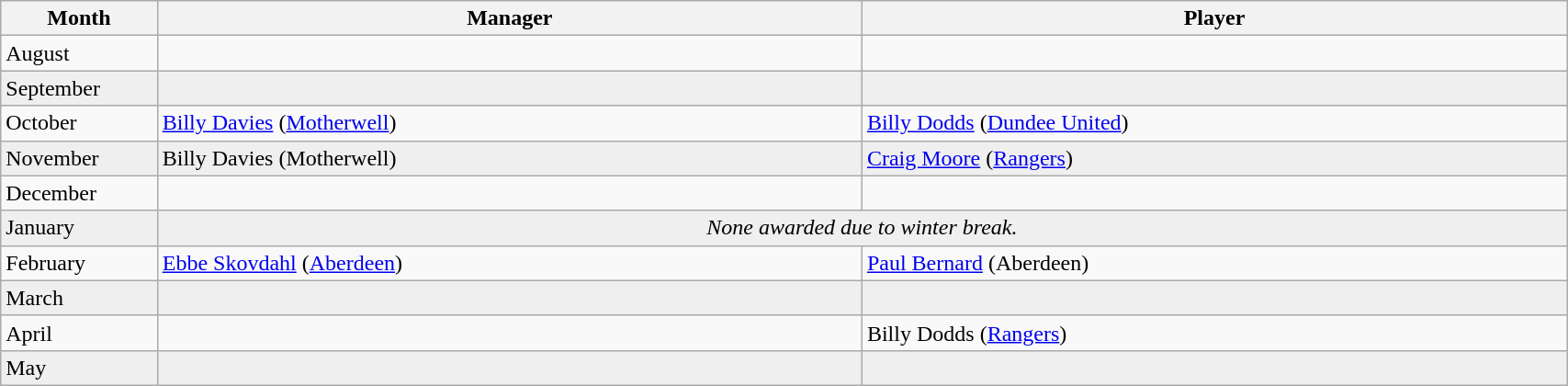<table class="wikitable" style="width: 90%">
<tr>
<th style="width: 10%">Month</th>
<th style="width: 45%">Manager</th>
<th style="width: 45%">Player</th>
</tr>
<tr>
<td>August</td>
<td></td>
<td></td>
</tr>
<tr style="background-color: #efefef">
<td>September</td>
<td></td>
<td></td>
</tr>
<tr>
<td>October</td>
<td><a href='#'>Billy Davies</a> (<a href='#'>Motherwell</a>)</td>
<td><a href='#'>Billy Dodds</a> (<a href='#'>Dundee United</a>)</td>
</tr>
<tr style="background-color: #efefef">
<td>November</td>
<td>Billy Davies (Motherwell)</td>
<td><a href='#'>Craig Moore</a> (<a href='#'>Rangers</a>)</td>
</tr>
<tr>
<td>December</td>
<td></td>
<td></td>
</tr>
<tr style="background-color: #efefef">
<td>January</td>
<td colspan=2 style="text-align: center"><em>None awarded due to winter break.</em></td>
</tr>
<tr>
<td>February</td>
<td><a href='#'>Ebbe Skovdahl</a> (<a href='#'>Aberdeen</a>)</td>
<td><a href='#'>Paul Bernard</a> (Aberdeen)</td>
</tr>
<tr style="background-color: #efefef">
<td>March</td>
<td></td>
<td></td>
</tr>
<tr>
<td>April</td>
<td></td>
<td>Billy Dodds (<a href='#'>Rangers</a>)</td>
</tr>
<tr style="background-color: #efefef">
<td>May</td>
<td></td>
<td></td>
</tr>
</table>
